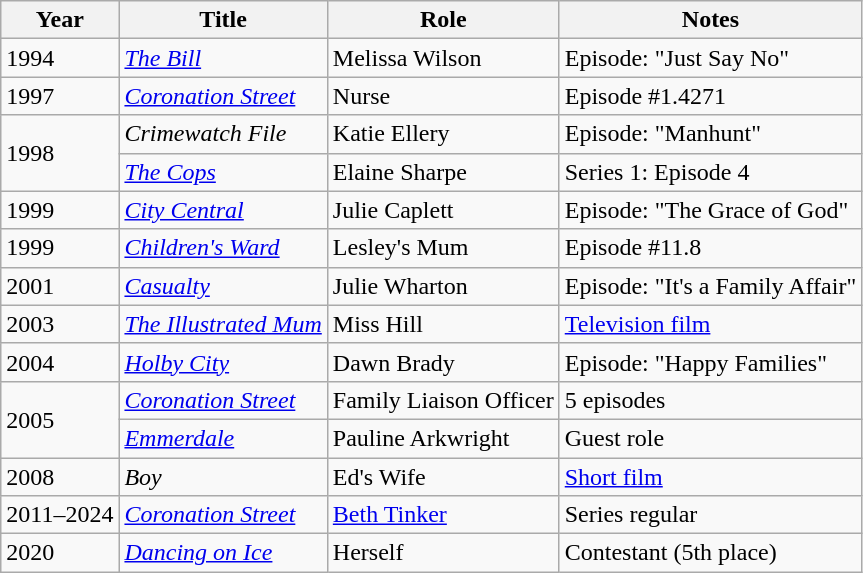<table class="wikitable sortable">
<tr>
<th>Year</th>
<th>Title</th>
<th>Role</th>
<th>Notes</th>
</tr>
<tr>
<td>1994</td>
<td><em><a href='#'>The Bill</a></em></td>
<td>Melissa Wilson</td>
<td>Episode: "Just Say No"</td>
</tr>
<tr>
<td>1997</td>
<td><em><a href='#'>Coronation Street</a></em></td>
<td>Nurse</td>
<td>Episode #1.4271</td>
</tr>
<tr>
<td rowspan="2">1998</td>
<td><em>Crimewatch File</em></td>
<td>Katie Ellery</td>
<td>Episode: "Manhunt"</td>
</tr>
<tr>
<td><em><a href='#'>The Cops</a></em></td>
<td>Elaine Sharpe</td>
<td>Series 1: Episode 4</td>
</tr>
<tr>
<td>1999</td>
<td><em><a href='#'>City Central</a></em></td>
<td>Julie Caplett</td>
<td>Episode: "The Grace of God"</td>
</tr>
<tr>
<td>1999</td>
<td><em><a href='#'>Children's Ward</a></em></td>
<td>Lesley's Mum</td>
<td>Episode #11.8</td>
</tr>
<tr>
<td>2001</td>
<td><em><a href='#'>Casualty</a></em></td>
<td>Julie Wharton</td>
<td>Episode: "It's a Family Affair"</td>
</tr>
<tr>
<td>2003</td>
<td><em><a href='#'>The Illustrated Mum</a></em></td>
<td>Miss Hill</td>
<td><a href='#'>Television film</a></td>
</tr>
<tr>
<td>2004</td>
<td><em><a href='#'>Holby City</a></em></td>
<td>Dawn Brady</td>
<td>Episode: "Happy Families"</td>
</tr>
<tr>
<td rowspan=2>2005</td>
<td><em><a href='#'>Coronation Street</a></em></td>
<td>Family Liaison Officer</td>
<td>5 episodes</td>
</tr>
<tr>
<td><em><a href='#'>Emmerdale</a></em></td>
<td>Pauline Arkwright</td>
<td>Guest role</td>
</tr>
<tr>
<td>2008</td>
<td><em>Boy</em></td>
<td>Ed's Wife</td>
<td><a href='#'>Short film</a></td>
</tr>
<tr>
<td>2011–2024</td>
<td><em><a href='#'>Coronation Street</a></em></td>
<td><a href='#'>Beth Tinker</a></td>
<td>Series regular</td>
</tr>
<tr>
<td>2020</td>
<td><em><a href='#'>Dancing on Ice</a></em></td>
<td>Herself</td>
<td>Contestant (5th place)</td>
</tr>
</table>
